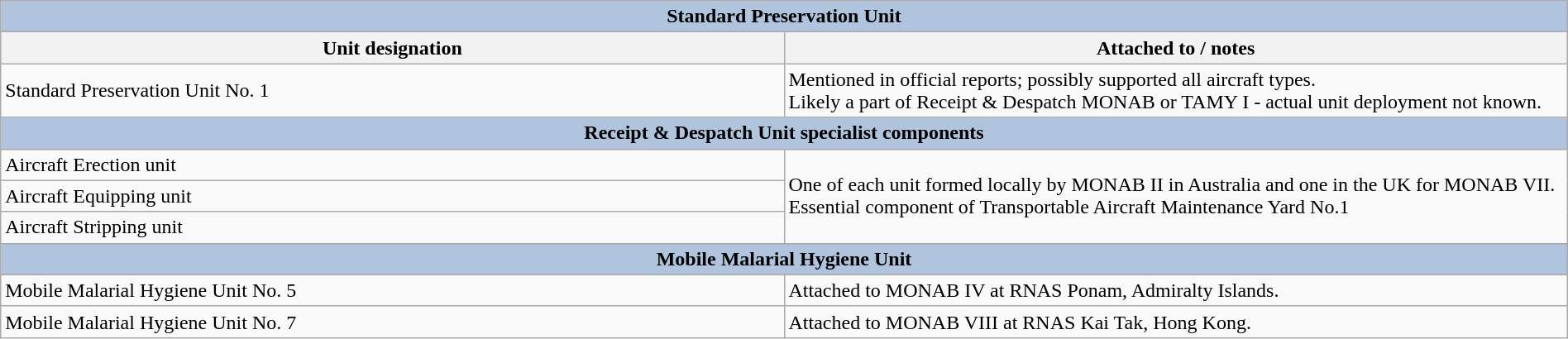<table class="wikitable" style="margin:auto; width:100%;">
<tr>
<th style="align: center; background:#B0C4DE;" colspan="2">Standard Preservation Unit</th>
</tr>
<tr>
<th style="text-align:center; width:50%;">Unit designation</th>
<th style="text-align:center; width:50%;">Attached to / notes</th>
</tr>
<tr>
<td>Standard Preservation Unit No. 1</td>
<td>Mentioned in official reports; possibly supported all aircraft types.<br>Likely a part of Receipt & Despatch MONAB or TAMY I -  actual unit deployment not known.</td>
</tr>
<tr>
<th style="align: center; background:#B0C4DE;" colspan="2">Receipt & Despatch Unit specialist components</th>
</tr>
<tr>
<td>Aircraft Erection unit</td>
<td rowspan="3">One of each unit formed locally by MONAB II in Australia and one in the UK for MONAB VII. Essential component of Transportable Aircraft Maintenance Yard No.1</td>
</tr>
<tr>
<td>Aircraft Equipping unit</td>
</tr>
<tr>
<td>Aircraft Stripping unit</td>
</tr>
<tr>
<th style="align: center; background:#B0C4DE;" colspan="2">Mobile Malarial Hygiene Unit</th>
</tr>
<tr>
<td>Mobile Malarial Hygiene Unit No. 5</td>
<td>Attached to MONAB IV at RNAS Ponam, Admiralty Islands.</td>
</tr>
<tr>
<td>Mobile Malarial Hygiene Unit No. 7</td>
<td>Attached to MONAB VIII at RNAS Kai Tak, Hong Kong.</td>
</tr>
</table>
